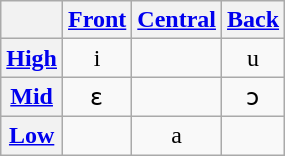<table class="wikitable" style="text-align:center">
<tr>
<th></th>
<th><a href='#'>Front</a></th>
<th><a href='#'>Central</a></th>
<th><a href='#'>Back</a></th>
</tr>
<tr>
<th><a href='#'>High</a></th>
<td>i</td>
<td></td>
<td>u</td>
</tr>
<tr>
<th><a href='#'>Mid</a></th>
<td>ɛ</td>
<td></td>
<td>ɔ</td>
</tr>
<tr>
<th><a href='#'>Low</a></th>
<td></td>
<td>a</td>
<td></td>
</tr>
</table>
